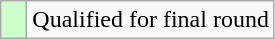<table class="wikitable">
<tr>
<td style="width:10px; background:#cfc"></td>
<td>Qualified for final round</td>
</tr>
</table>
